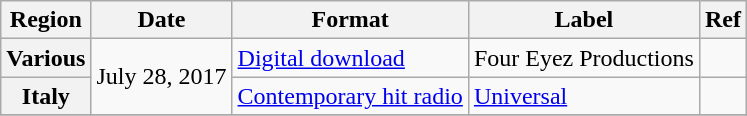<table class="wikitable plainrowheaders">
<tr>
<th scope="col">Region</th>
<th scope="col">Date</th>
<th scope="col">Format</th>
<th scope="col">Label</th>
<th scope="col">Ref</th>
</tr>
<tr>
<th scope="row">Various</th>
<td rowspan="2">July 28, 2017</td>
<td><a href='#'>Digital download</a></td>
<td>Four Eyez Productions</td>
<td style="text-align:center;"></td>
</tr>
<tr>
<th scope="row">Italy</th>
<td><a href='#'>Contemporary hit radio</a></td>
<td><a href='#'>Universal</a></td>
<td align="center"></td>
</tr>
<tr>
</tr>
</table>
